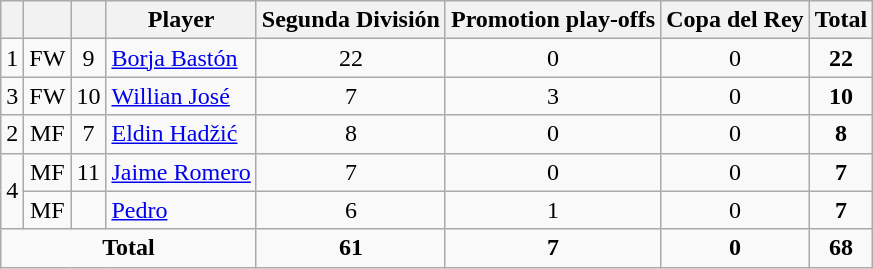<table class="wikitable sortable" style="text-align:center">
<tr>
<th></th>
<th></th>
<th></th>
<th>Player</th>
<th>Segunda División</th>
<th>Promotion play-offs</th>
<th>Copa del Rey</th>
<th><strong>Total</strong></th>
</tr>
<tr>
<td>1</td>
<td>FW</td>
<td>9</td>
<td style="text-align:left;"> <a href='#'>Borja Bastón</a></td>
<td>22</td>
<td>0</td>
<td>0</td>
<td><strong>22</strong></td>
</tr>
<tr>
<td>3</td>
<td>FW</td>
<td>10</td>
<td style="text-align:left;"> <a href='#'>Willian José</a></td>
<td>7</td>
<td>3</td>
<td>0</td>
<td><strong>10</strong></td>
</tr>
<tr>
<td>2</td>
<td>MF</td>
<td>7</td>
<td style="text-align:left;"> <a href='#'>Eldin Hadžić</a></td>
<td>8</td>
<td>0</td>
<td>0</td>
<td><strong>8</strong></td>
</tr>
<tr>
<td rowspan=2>4</td>
<td>MF</td>
<td>11</td>
<td style="text-align:left;"> <a href='#'>Jaime Romero</a></td>
<td>7</td>
<td>0</td>
<td>0</td>
<td><strong>7</strong></td>
</tr>
<tr>
<td>MF</td>
<td></td>
<td style="text-align:left;"> <a href='#'>Pedro</a></td>
<td>6</td>
<td>1</td>
<td>0</td>
<td><strong>7</strong></td>
</tr>
<tr class="sortbottom">
<td colspan="4"><strong>Total</strong></td>
<td><strong>61</strong></td>
<td><strong>7</strong></td>
<td><strong>0</strong></td>
<td><strong>68</strong></td>
</tr>
</table>
